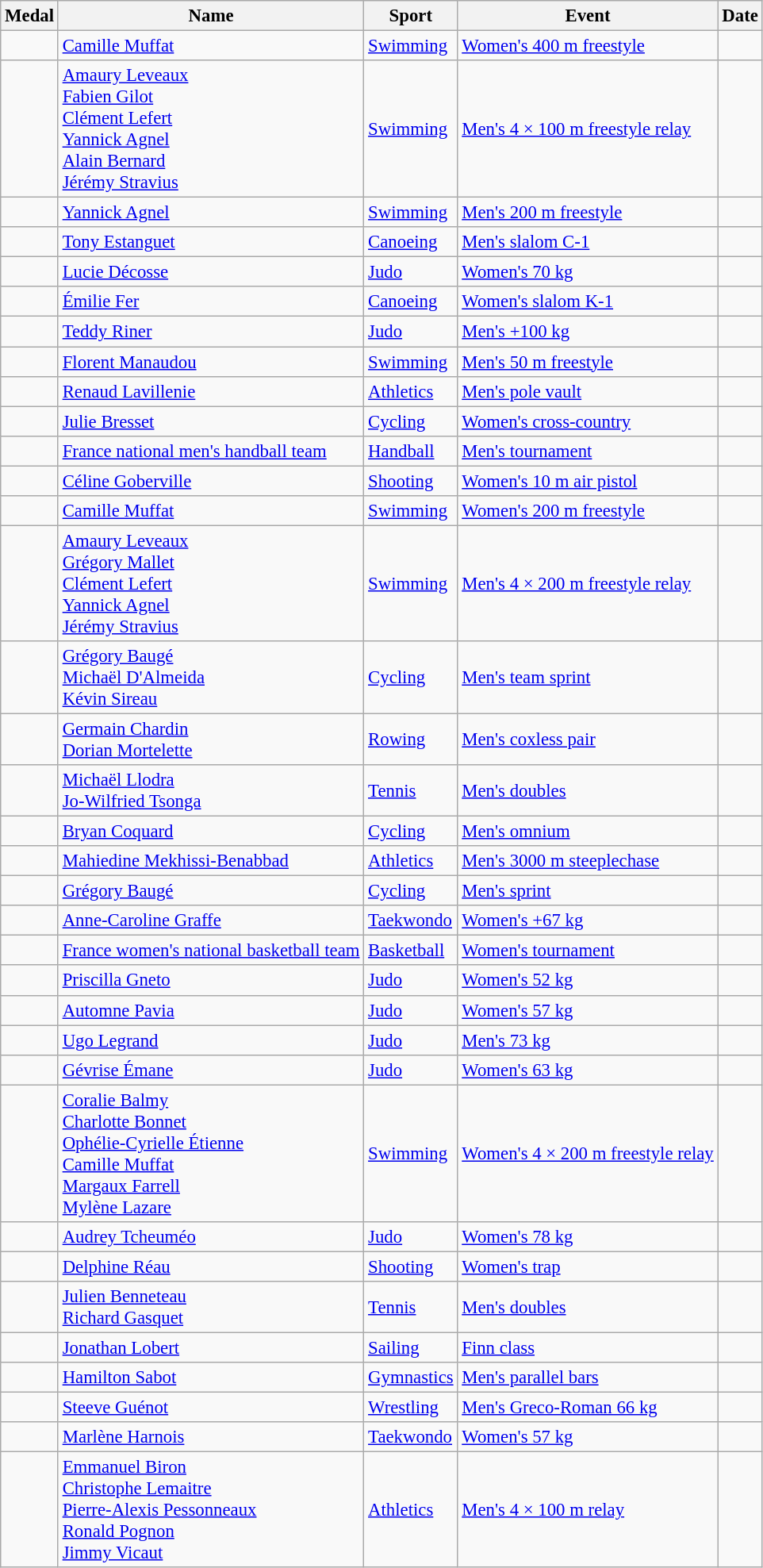<table class="wikitable sortable" style="font-size: 95%;">
<tr>
<th>Medal</th>
<th>Name</th>
<th>Sport</th>
<th>Event</th>
<th>Date</th>
</tr>
<tr>
<td></td>
<td><a href='#'>Camille Muffat</a></td>
<td><a href='#'>Swimming</a></td>
<td><a href='#'>Women's 400 m freestyle</a></td>
<td></td>
</tr>
<tr>
<td></td>
<td><a href='#'>Amaury Leveaux</a><br><a href='#'>Fabien Gilot</a><br><a href='#'>Clément Lefert</a><br><a href='#'>Yannick Agnel</a><br><a href='#'>Alain Bernard</a><br><a href='#'>Jérémy Stravius</a></td>
<td><a href='#'>Swimming</a></td>
<td><a href='#'>Men's 4 × 100 m freestyle relay</a></td>
<td></td>
</tr>
<tr>
<td></td>
<td><a href='#'>Yannick Agnel</a></td>
<td><a href='#'>Swimming</a></td>
<td><a href='#'>Men's 200 m freestyle</a></td>
<td></td>
</tr>
<tr>
<td></td>
<td><a href='#'>Tony Estanguet</a></td>
<td><a href='#'>Canoeing</a></td>
<td><a href='#'>Men's slalom C-1</a></td>
<td></td>
</tr>
<tr>
<td></td>
<td><a href='#'>Lucie Décosse</a></td>
<td><a href='#'>Judo</a></td>
<td><a href='#'>Women's 70 kg</a></td>
<td></td>
</tr>
<tr>
<td></td>
<td><a href='#'>Émilie Fer</a></td>
<td><a href='#'>Canoeing</a></td>
<td><a href='#'>Women's slalom K-1</a></td>
<td></td>
</tr>
<tr>
<td></td>
<td><a href='#'>Teddy Riner</a></td>
<td><a href='#'>Judo</a></td>
<td><a href='#'>Men's +100 kg</a></td>
<td></td>
</tr>
<tr>
<td></td>
<td><a href='#'>Florent Manaudou</a></td>
<td><a href='#'>Swimming</a></td>
<td><a href='#'>Men's 50 m freestyle</a></td>
<td></td>
</tr>
<tr>
<td></td>
<td><a href='#'>Renaud Lavillenie</a></td>
<td><a href='#'>Athletics</a></td>
<td><a href='#'>Men's pole vault</a></td>
<td></td>
</tr>
<tr>
<td></td>
<td><a href='#'>Julie Bresset</a></td>
<td><a href='#'>Cycling</a></td>
<td><a href='#'>Women's cross-country</a></td>
<td></td>
</tr>
<tr>
<td></td>
<td><a href='#'>France national men's handball team</a></td>
<td><a href='#'>Handball</a></td>
<td><a href='#'>Men's tournament</a></td>
<td></td>
</tr>
<tr>
<td></td>
<td><a href='#'>Céline Goberville</a></td>
<td><a href='#'>Shooting</a></td>
<td><a href='#'>Women's 10 m air pistol</a></td>
<td></td>
</tr>
<tr>
<td></td>
<td><a href='#'>Camille Muffat</a></td>
<td><a href='#'>Swimming</a></td>
<td><a href='#'>Women's 200 m freestyle</a></td>
<td></td>
</tr>
<tr>
<td></td>
<td><a href='#'>Amaury Leveaux</a><br><a href='#'>Grégory Mallet</a><br><a href='#'>Clément Lefert</a><br><a href='#'>Yannick Agnel</a><br><a href='#'>Jérémy Stravius</a></td>
<td><a href='#'>Swimming</a></td>
<td><a href='#'>Men's 4 × 200 m freestyle relay</a></td>
<td></td>
</tr>
<tr>
<td></td>
<td><a href='#'>Grégory Baugé</a><br><a href='#'>Michaël D'Almeida</a><br><a href='#'>Kévin Sireau</a></td>
<td><a href='#'>Cycling</a></td>
<td><a href='#'>Men's team sprint</a></td>
<td></td>
</tr>
<tr>
<td></td>
<td><a href='#'>Germain Chardin</a><br><a href='#'>Dorian Mortelette</a></td>
<td><a href='#'>Rowing</a></td>
<td><a href='#'>Men's coxless pair</a></td>
<td></td>
</tr>
<tr>
<td></td>
<td><a href='#'>Michaël Llodra</a><br><a href='#'>Jo-Wilfried Tsonga</a></td>
<td><a href='#'>Tennis</a></td>
<td><a href='#'>Men's doubles</a></td>
<td></td>
</tr>
<tr>
<td></td>
<td><a href='#'>Bryan Coquard</a></td>
<td><a href='#'>Cycling</a></td>
<td><a href='#'>Men's omnium</a></td>
<td></td>
</tr>
<tr>
<td></td>
<td><a href='#'>Mahiedine Mekhissi-Benabbad</a></td>
<td><a href='#'>Athletics</a></td>
<td><a href='#'>Men's 3000 m steeplechase</a></td>
<td></td>
</tr>
<tr>
<td></td>
<td><a href='#'>Grégory Baugé</a></td>
<td><a href='#'>Cycling</a></td>
<td><a href='#'>Men's sprint</a></td>
<td></td>
</tr>
<tr>
<td></td>
<td><a href='#'>Anne-Caroline Graffe</a></td>
<td><a href='#'>Taekwondo</a></td>
<td><a href='#'>Women's +67 kg</a></td>
<td></td>
</tr>
<tr>
<td></td>
<td><a href='#'>France women's national basketball team</a></td>
<td><a href='#'>Basketball</a></td>
<td><a href='#'>Women's tournament</a></td>
<td></td>
</tr>
<tr>
<td></td>
<td><a href='#'>Priscilla Gneto</a></td>
<td><a href='#'>Judo</a></td>
<td><a href='#'>Women's 52 kg</a></td>
<td></td>
</tr>
<tr>
<td></td>
<td><a href='#'>Automne Pavia</a></td>
<td><a href='#'>Judo</a></td>
<td><a href='#'>Women's 57 kg</a></td>
<td></td>
</tr>
<tr>
<td></td>
<td><a href='#'>Ugo Legrand</a></td>
<td><a href='#'>Judo</a></td>
<td><a href='#'>Men's 73 kg</a></td>
<td></td>
</tr>
<tr>
<td></td>
<td><a href='#'>Gévrise Émane</a></td>
<td><a href='#'>Judo</a></td>
<td><a href='#'>Women's 63 kg</a></td>
<td></td>
</tr>
<tr>
<td></td>
<td><a href='#'>Coralie Balmy</a><br><a href='#'>Charlotte Bonnet</a><br><a href='#'>Ophélie-Cyrielle Étienne</a><br><a href='#'>Camille Muffat</a><br><a href='#'>Margaux Farrell</a><br><a href='#'>Mylène Lazare</a></td>
<td><a href='#'>Swimming</a></td>
<td><a href='#'>Women's 4 × 200 m freestyle relay</a></td>
<td></td>
</tr>
<tr>
<td></td>
<td><a href='#'>Audrey Tcheuméo</a></td>
<td><a href='#'>Judo</a></td>
<td><a href='#'>Women's 78 kg</a></td>
<td></td>
</tr>
<tr>
<td></td>
<td><a href='#'>Delphine Réau</a></td>
<td><a href='#'>Shooting</a></td>
<td><a href='#'>Women's trap</a></td>
<td></td>
</tr>
<tr>
<td></td>
<td><a href='#'>Julien Benneteau</a><br><a href='#'>Richard Gasquet</a></td>
<td><a href='#'>Tennis</a></td>
<td><a href='#'>Men's doubles</a></td>
<td></td>
</tr>
<tr>
<td></td>
<td><a href='#'>Jonathan Lobert</a></td>
<td><a href='#'>Sailing</a></td>
<td><a href='#'>Finn class</a></td>
<td></td>
</tr>
<tr>
<td></td>
<td><a href='#'>Hamilton Sabot</a></td>
<td><a href='#'>Gymnastics</a></td>
<td><a href='#'>Men's parallel bars</a></td>
<td></td>
</tr>
<tr>
<td></td>
<td><a href='#'>Steeve Guénot</a></td>
<td><a href='#'>Wrestling</a></td>
<td><a href='#'>Men's Greco-Roman 66 kg</a></td>
<td></td>
</tr>
<tr>
<td></td>
<td><a href='#'>Marlène Harnois</a></td>
<td><a href='#'>Taekwondo</a></td>
<td><a href='#'>Women's 57 kg</a></td>
<td></td>
</tr>
<tr>
<td></td>
<td><a href='#'>Emmanuel Biron</a><br><a href='#'>Christophe Lemaitre</a><br><a href='#'>Pierre-Alexis Pessonneaux</a><br><a href='#'>Ronald Pognon</a><br><a href='#'>Jimmy Vicaut</a></td>
<td><a href='#'>Athletics</a></td>
<td><a href='#'>Men's 4 × 100 m relay</a></td>
<td></td>
</tr>
</table>
